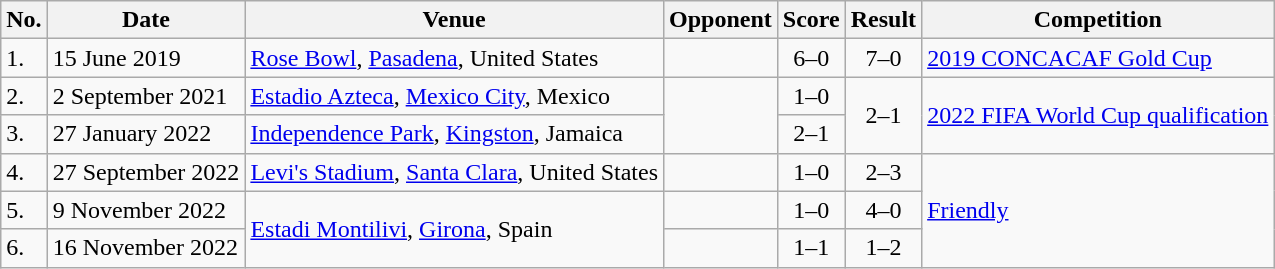<table class="wikitable plainrowheaders sortable">
<tr>
<th>No.</th>
<th>Date</th>
<th>Venue</th>
<th>Opponent</th>
<th>Score</th>
<th>Result</th>
<th>Competition</th>
</tr>
<tr>
<td>1.</td>
<td>15 June 2019</td>
<td><a href='#'>Rose Bowl</a>, <a href='#'>Pasadena</a>, United States</td>
<td></td>
<td align=center>6–0</td>
<td align=center>7–0</td>
<td><a href='#'>2019 CONCACAF Gold Cup</a></td>
</tr>
<tr>
<td>2.</td>
<td>2 September 2021</td>
<td><a href='#'>Estadio Azteca</a>, <a href='#'>Mexico City</a>, Mexico</td>
<td rowspan=2></td>
<td align=center>1–0</td>
<td align=center rowspan=2>2–1</td>
<td rowspan=2><a href='#'>2022 FIFA World Cup qualification</a></td>
</tr>
<tr>
<td>3.</td>
<td>27 January 2022</td>
<td><a href='#'>Independence Park</a>, <a href='#'>Kingston</a>, Jamaica</td>
<td align=center>2–1</td>
</tr>
<tr>
<td>4.</td>
<td>27 September 2022</td>
<td><a href='#'>Levi's Stadium</a>, <a href='#'>Santa Clara</a>, United States</td>
<td></td>
<td align="center">1–0</td>
<td align="center">2–3</td>
<td rowspan=3><a href='#'>Friendly</a></td>
</tr>
<tr>
<td>5.</td>
<td>9 November 2022</td>
<td rowspan=2><a href='#'>Estadi Montilivi</a>, <a href='#'>Girona</a>, Spain</td>
<td></td>
<td align="center">1–0</td>
<td align="center">4–0</td>
</tr>
<tr>
<td>6.</td>
<td>16 November 2022</td>
<td></td>
<td align="center">1–1</td>
<td align="center">1–2</td>
</tr>
</table>
